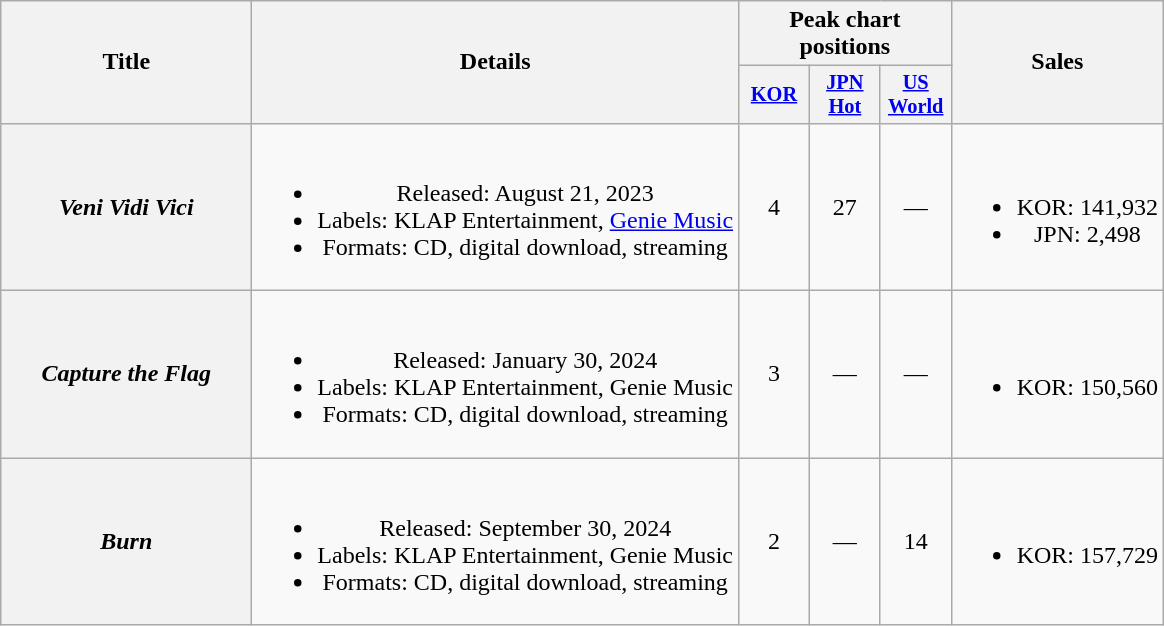<table class="wikitable plainrowheaders" style="text-align:center;">
<tr>
<th scope="col" rowspan="2" style="width:10em;">Title</th>
<th scope="col" rowspan="2">Details</th>
<th colspan="3" scope="col" style="width:5em;">Peak chart positions</th>
<th scope="col" rowspan="2">Sales</th>
</tr>
<tr>
<th scope="col" style="width:3em;font-size:85%"><a href='#'>KOR</a><br></th>
<th scope="col" style="width:3em;font-size:85%"><a href='#'>JPN<br>Hot</a><br></th>
<th scope="col" style="width:3em;font-size:85%"><a href='#'>US<br>World</a><br></th>
</tr>
<tr>
<th scope="row"><em>Veni Vidi Vici</em></th>
<td><br><ul><li>Released: August 21, 2023</li><li>Labels: KLAP Entertainment, <a href='#'>Genie Music</a></li><li>Formats: CD, digital download, streaming</li></ul></td>
<td>4</td>
<td>27</td>
<td>—</td>
<td><br><ul><li>KOR: 141,932</li><li>JPN: 2,498 </li></ul></td>
</tr>
<tr>
<th scope="row"><em>Capture the Flag</em></th>
<td><br><ul><li>Released: January 30, 2024</li><li>Labels: KLAP Entertainment, Genie Music</li><li>Formats: CD, digital download, streaming</li></ul></td>
<td>3</td>
<td>—</td>
<td>—</td>
<td><br><ul><li>KOR: 150,560</li></ul></td>
</tr>
<tr>
<th scope="row"><em>Burn</em></th>
<td><br><ul><li>Released: September 30, 2024</li><li>Labels: KLAP Entertainment, Genie Music</li><li>Formats: CD, digital download, streaming</li></ul></td>
<td>2</td>
<td>—</td>
<td>14</td>
<td><br><ul><li>KOR: 157,729</li></ul></td>
</tr>
</table>
